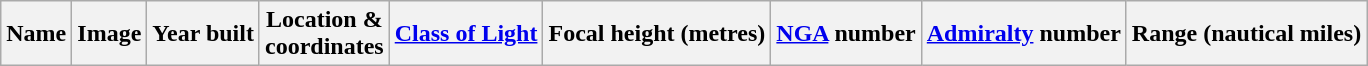<table class="wikitable sortable">
<tr>
<th>Name</th>
<th>Image</th>
<th>Year built</th>
<th>Location &<br> coordinates</th>
<th><a href='#'>Class of Light</a></th>
<th>Focal height (metres)</th>
<th><a href='#'>NGA</a> number</th>
<th><a href='#'>Admiralty</a> number</th>
<th>Range (nautical miles)<br>

</th>
</tr>
</table>
